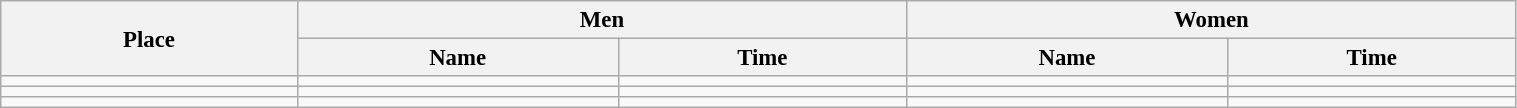<table class=wikitable style="font-size:95%" width="80%">
<tr>
<th rowspan="2">Place</th>
<th colspan="2">Men</th>
<th colspan="2">Women</th>
</tr>
<tr>
<th>Name</th>
<th>Time</th>
<th>Name</th>
<th>Time</th>
</tr>
<tr>
<td align="center"></td>
<td></td>
<td></td>
<td></td>
<td></td>
</tr>
<tr>
<td align="center"></td>
<td></td>
<td></td>
<td></td>
<td></td>
</tr>
<tr>
<td align="center"></td>
<td></td>
<td></td>
<td></td>
<td></td>
</tr>
</table>
